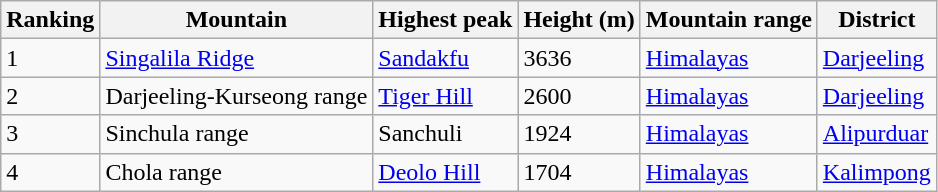<table class="wikitable sortable">
<tr>
<th>Ranking</th>
<th>Mountain</th>
<th>Highest peak</th>
<th>Height (m)</th>
<th>Mountain range</th>
<th>District</th>
</tr>
<tr>
<td>1</td>
<td><a href='#'>Singalila Ridge</a></td>
<td><a href='#'>Sandakfu</a></td>
<td>3636</td>
<td><a href='#'>Himalayas</a></td>
<td><a href='#'>Darjeeling</a></td>
</tr>
<tr>
<td>2</td>
<td>Darjeeling-Kurseong range</td>
<td><a href='#'>Tiger Hill</a></td>
<td>2600</td>
<td><a href='#'>Himalayas</a></td>
<td><a href='#'>Darjeeling</a></td>
</tr>
<tr>
<td>3</td>
<td>Sinchula range</td>
<td>Sanchuli</td>
<td>1924</td>
<td><a href='#'>Himalayas</a></td>
<td><a href='#'>Alipurduar</a></td>
</tr>
<tr>
<td>4</td>
<td>Chola range</td>
<td><a href='#'>Deolo Hill</a></td>
<td>1704</td>
<td><a href='#'>Himalayas</a></td>
<td><a href='#'>Kalimpong</a></td>
</tr>
</table>
